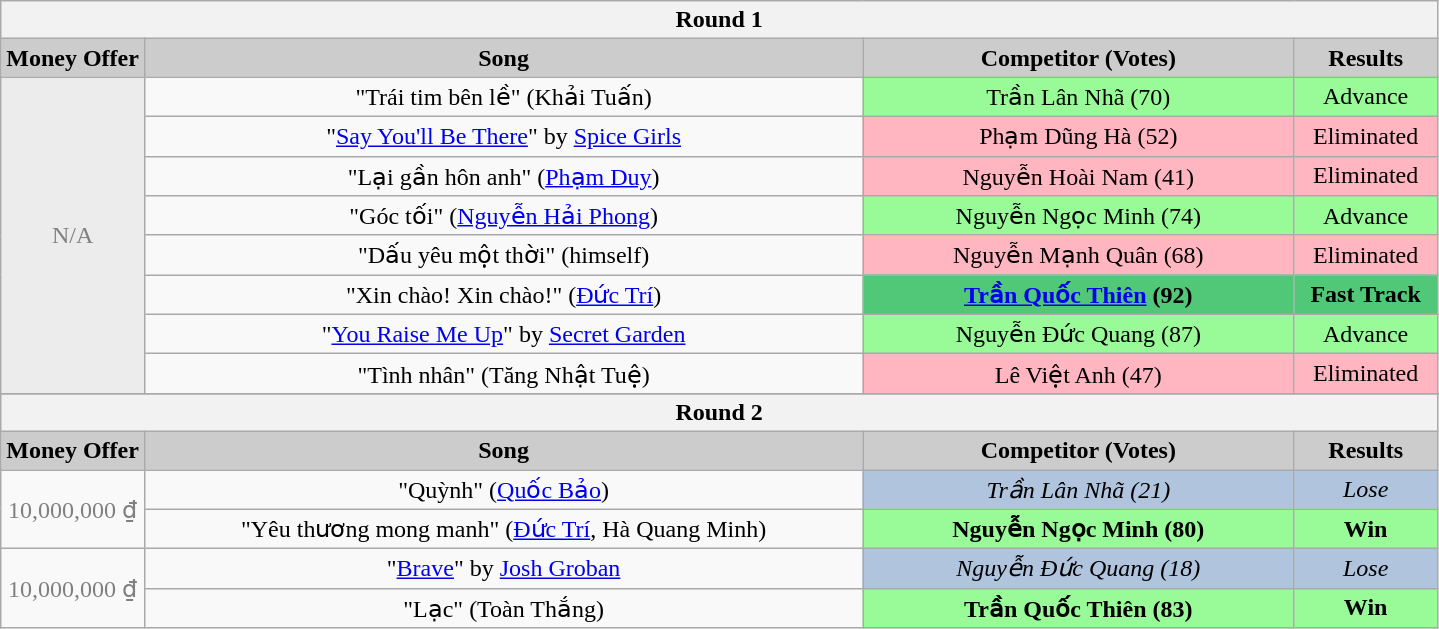<table class="wikitable" style="text-align:center; width: auto;">
<tr>
<th colspan=5>Round 1</th>
</tr>
<tr>
<td bgcolor="#CCCCCC" align="center" width="10%"><strong>Money Offer</strong></td>
<td bgcolor="#CCCCCC" align="center" width="50%"><strong>Song</strong></td>
<td bgcolor="#CCCCCC" align="center" width="30%"><strong>Competitor (Votes)</strong></td>
<td bgcolor="#CCCCCC" align="center" width="10"><strong>Results</strong></td>
</tr>
<tr>
<td rowspan=8 style="background: #ececec; color: grey; vertical-align: middle; text-align: center; " class="table-na">N/A</td>
<td>"Trái tim bên lề" (Khải Tuấn)</td>
<td bgcolor="palegreen">Trần Lân Nhã (70)</td>
<td bgcolor="palegreen">Advance</td>
</tr>
<tr>
<td>"<a href='#'>Say You'll Be There</a>" by <a href='#'>Spice Girls</a></td>
<td bgcolor="lightpink">Phạm Dũng Hà (52)</td>
<td bgcolor="lightpink">Eliminated</td>
</tr>
<tr>
<td>"Lại gần hôn anh" (<a href='#'>Phạm Duy</a>)</td>
<td bgcolor="lightpink">Nguyễn Hoài Nam (41)</td>
<td bgcolor="lightpink">Eliminated</td>
</tr>
<tr>
<td>"Góc tối" (<a href='#'>Nguyễn Hải Phong</a>)</td>
<td bgcolor="palegreen">Nguyễn Ngọc Minh (74)</td>
<td bgcolor="palegreen">Advance</td>
</tr>
<tr>
<td>"Dấu yêu một thời" (himself)</td>
<td bgcolor="lightpink">Nguyễn Mạnh Quân (68)</td>
<td bgcolor="lightpink">Eliminated</td>
</tr>
<tr>
<td>"Xin chào! Xin chào!" (<a href='#'>Đức Trí</a>)</td>
<td bgcolor="#50C878"><strong><a href='#'>Trần Quốc Thiên</a> (92)</strong></td>
<td bgcolor="#50C878"><strong>Fast Track</strong></td>
</tr>
<tr>
<td>"<a href='#'>You Raise Me Up</a>" by <a href='#'>Secret Garden</a></td>
<td bgcolor="palegreen">Nguyễn Đức Quang (87)</td>
<td bgcolor="palegreen">Advance</td>
</tr>
<tr>
<td>"Tình nhân" (Tăng Nhật Tuệ)</td>
<td bgcolor="lightpink">Lê Việt Anh (47)</td>
<td bgcolor="lightpink">Eliminated</td>
</tr>
<tr>
</tr>
<tr>
<th colspan=5>Round 2</th>
</tr>
<tr>
<td bgcolor="#CCCCCC" align="center" width="10%"><strong>Money Offer</strong></td>
<td bgcolor="#CCCCCC" align="center" width="50%"><strong>Song</strong></td>
<td bgcolor="#CCCCCC" align="center" width="30%"><strong>Competitor (Votes)</strong></td>
<td bgcolor="#CCCCCC" align="center" width="10"><strong>Results</strong></td>
</tr>
<tr>
<td rowspan=2 style="color: grey; vertical-align: middle; text-align: center; " class="table-na">10,000,000 ₫</td>
<td>"Quỳnh" (<a href='#'>Quốc Bảo</a>)</td>
<td bgcolor="lightsteelblue"><em>Trần Lân Nhã (21)</em></td>
<td bgcolor="lightsteelblue"><em>Lose</em></td>
</tr>
<tr>
<td>"Yêu thương mong manh" (<a href='#'>Đức Trí</a>, Hà Quang Minh)</td>
<td bgcolor="palegreen"><strong>Nguyễn Ngọc Minh (80)</strong></td>
<td bgcolor="palegreen"><strong>Win</strong></td>
</tr>
<tr>
<td rowspan=2 style="color: grey; vertical-align: middle; text-align: center; " class="table-na">10,000,000 ₫</td>
<td>"<a href='#'>Brave</a>" by <a href='#'>Josh Groban</a></td>
<td bgcolor="lightsteelblue"><em>Nguyễn Đức Quang (18)</em></td>
<td bgcolor="lightsteelblue"><em>Lose</em></td>
</tr>
<tr>
<td>"Lạc" (Toàn Thắng)</td>
<td bgcolor="palegreen"><strong>Trần Quốc Thiên (83)</strong></td>
<td bgcolor="palegreen"><strong>Win</strong></td>
</tr>
</table>
